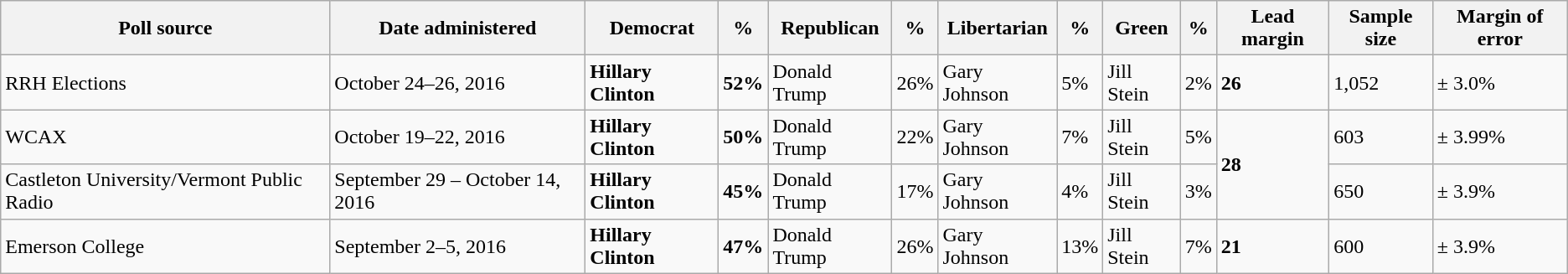<table class="wikitable">
<tr>
<th>Poll source</th>
<th>Date administered</th>
<th>Democrat</th>
<th>%</th>
<th>Republican</th>
<th>%</th>
<th>Libertarian</th>
<th>%</th>
<th>Green</th>
<th>%</th>
<th>Lead margin</th>
<th>Sample size</th>
<th>Margin of error</th>
</tr>
<tr>
<td>RRH Elections</td>
<td>October 24–26, 2016</td>
<td><strong>Hillary Clinton</strong></td>
<td><strong>52%</strong></td>
<td>Donald Trump</td>
<td>26%</td>
<td>Gary Johnson</td>
<td>5%</td>
<td>Jill Stein</td>
<td>2%</td>
<td><strong>26</strong></td>
<td>1,052</td>
<td>± 3.0%</td>
</tr>
<tr>
<td>WCAX</td>
<td>October 19–22, 2016</td>
<td><strong>Hillary Clinton</strong></td>
<td><strong>50%</strong></td>
<td>Donald Trump</td>
<td>22%</td>
<td>Gary Johnson</td>
<td>7%</td>
<td>Jill Stein</td>
<td>5%</td>
<td rowspan="2" ><strong>28</strong></td>
<td>603</td>
<td>± 3.99%</td>
</tr>
<tr>
<td>Castleton University/Vermont Public Radio</td>
<td>September 29 – October 14, 2016</td>
<td><strong>Hillary Clinton</strong></td>
<td><strong>45%</strong></td>
<td>Donald Trump</td>
<td>17%</td>
<td>Gary Johnson</td>
<td>4%</td>
<td>Jill Stein</td>
<td>3%</td>
<td>650</td>
<td>± 3.9%</td>
</tr>
<tr>
<td>Emerson College</td>
<td>September 2–5, 2016</td>
<td><strong>Hillary Clinton</strong></td>
<td><strong>47%</strong></td>
<td>Donald Trump</td>
<td>26%</td>
<td>Gary Johnson</td>
<td>13%</td>
<td>Jill Stein</td>
<td>7%</td>
<td><strong>21</strong></td>
<td>600</td>
<td>± 3.9%</td>
</tr>
</table>
